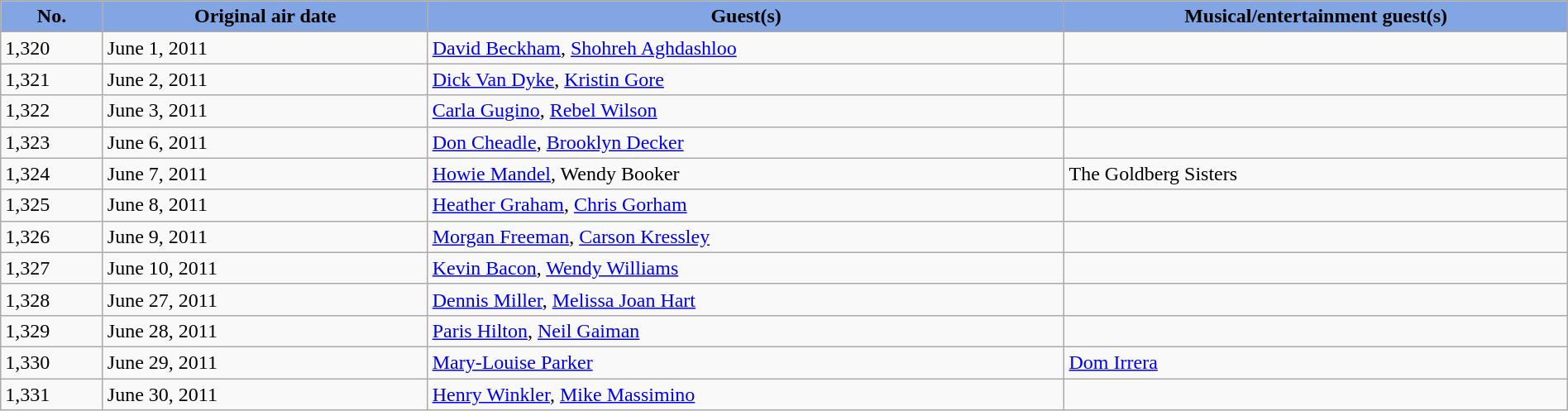<table class="wikitable plainrowheaders" style="width:100%;">
<tr>
<th style="width:50px; background:#81a6e3;">No.</th>
<th style="width:175px; background:#81a6e3;">Original air date</th>
<th style="width:350px; background:#81a6e3;">Guest(s)</th>
<th style="width:275px; background:#81a6e3;">Musical/entertainment guest(s)</th>
</tr>
<tr>
<td>1,320</td>
<td>June 1, 2011</td>
<td><a href='#'>David Beckham</a>, <a href='#'>Shohreh Aghdashloo</a></td>
<td></td>
</tr>
<tr>
<td>1,321</td>
<td>June 2, 2011</td>
<td><a href='#'>Dick Van Dyke</a>, <a href='#'>Kristin Gore</a></td>
<td></td>
</tr>
<tr>
<td>1,322</td>
<td>June 3, 2011</td>
<td><a href='#'>Carla Gugino</a>, <a href='#'>Rebel Wilson</a></td>
<td></td>
</tr>
<tr>
<td>1,323</td>
<td>June 6, 2011</td>
<td><a href='#'>Don Cheadle</a>, <a href='#'>Brooklyn Decker</a></td>
<td></td>
</tr>
<tr>
<td>1,324</td>
<td>June 7, 2011</td>
<td><a href='#'>Howie Mandel</a>, Wendy Booker</td>
<td>The Goldberg Sisters</td>
</tr>
<tr>
<td>1,325</td>
<td>June 8, 2011</td>
<td><a href='#'>Heather Graham</a>, <a href='#'>Chris Gorham</a></td>
<td></td>
</tr>
<tr>
<td>1,326</td>
<td>June 9, 2011</td>
<td><a href='#'>Morgan Freeman</a>, <a href='#'>Carson Kressley</a></td>
<td></td>
</tr>
<tr>
<td>1,327</td>
<td>June 10, 2011</td>
<td><a href='#'>Kevin Bacon</a>, <a href='#'>Wendy Williams</a></td>
<td></td>
</tr>
<tr>
<td>1,328</td>
<td>June 27, 2011</td>
<td><a href='#'>Dennis Miller</a>, <a href='#'>Melissa Joan Hart</a></td>
<td></td>
</tr>
<tr>
<td>1,329</td>
<td>June 28, 2011</td>
<td><a href='#'>Paris Hilton</a>, <a href='#'>Neil Gaiman</a></td>
<td></td>
</tr>
<tr>
<td>1,330</td>
<td>June 29, 2011</td>
<td><a href='#'>Mary-Louise Parker</a></td>
<td><a href='#'>Dom Irrera</a></td>
</tr>
<tr>
<td>1,331</td>
<td>June 30, 2011</td>
<td><a href='#'>Henry Winkler</a>, <a href='#'>Mike Massimino</a></td>
<td></td>
</tr>
</table>
